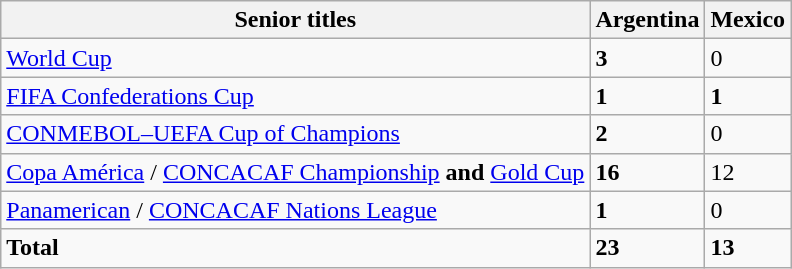<table class="wikitable">
<tr>
<th>Senior titles</th>
<th>Argentina</th>
<th>Mexico</th>
</tr>
<tr>
<td><a href='#'>World Cup</a></td>
<td><strong>3</strong></td>
<td>0</td>
</tr>
<tr>
<td><a href='#'>FIFA Confederations Cup</a></td>
<td><strong>1</strong></td>
<td><strong>1</strong></td>
</tr>
<tr>
<td><a href='#'>CONMEBOL–UEFA Cup of Champions</a></td>
<td><strong>2</strong></td>
<td>0</td>
</tr>
<tr>
<td><a href='#'>Copa América</a> / <a href='#'>CONCACAF Championship</a><strong> and </strong><a href='#'>Gold Cup</a></td>
<td><strong>16</strong></td>
<td>12</td>
</tr>
<tr>
<td><a href='#'>Panamerican</a> / <a href='#'>CONCACAF Nations League</a></td>
<td><strong>1</strong></td>
<td>0</td>
</tr>
<tr>
<td><strong>Total</strong></td>
<td><strong>23</strong></td>
<td><strong>13</strong></td>
</tr>
</table>
